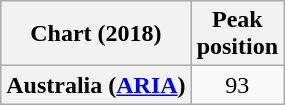<table class="wikitable plainrowheaders" style="text-align:center">
<tr>
<th scope="col">Chart (2018)</th>
<th scope="col">Peak<br>position</th>
</tr>
<tr>
<th scope="row">Australia (<a href='#'>ARIA</a>)</th>
<td>93</td>
</tr>
</table>
